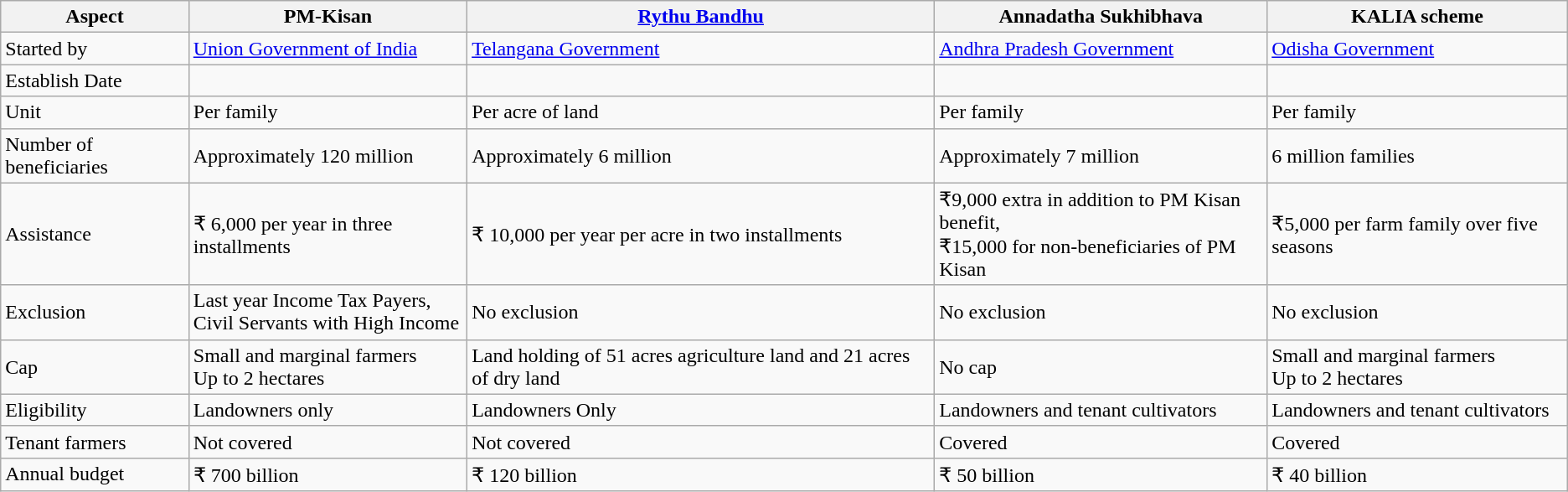<table class="wikitable sortable">
<tr>
<th>Aspect</th>
<th>PM-Kisan</th>
<th><a href='#'>Rythu Bandhu</a></th>
<th>Annadatha Sukhibhava</th>
<th>KALIA scheme</th>
</tr>
<tr>
<td>Started by</td>
<td><a href='#'>Union Government of India</a></td>
<td><a href='#'>Telangana Government</a></td>
<td><a href='#'>Andhra Pradesh Government</a></td>
<td><a href='#'>Odisha Government</a></td>
</tr>
<tr>
<td>Establish Date</td>
<td></td>
<td></td>
<td></td>
<td></td>
</tr>
<tr>
<td>Unit</td>
<td>Per family</td>
<td>Per acre of land</td>
<td>Per family</td>
<td>Per family</td>
</tr>
<tr>
<td>Number of beneficiaries</td>
<td>Approximately 120 million</td>
<td>Approximately 6 million</td>
<td>Approximately 7 million</td>
<td>6 million families</td>
</tr>
<tr>
<td>Assistance</td>
<td>₹ 6,000 per year in three installments</td>
<td>₹ 10,000 per year per acre in two installments</td>
<td>₹9,000 extra in addition to PM Kisan benefit,<br>₹15,000 for non-beneficiaries of PM Kisan</td>
<td>₹5,000 per farm family over five seasons</td>
</tr>
<tr>
<td>Exclusion</td>
<td>Last year Income Tax Payers,<br>Civil Servants with High Income</td>
<td>No exclusion</td>
<td>No exclusion</td>
<td>No exclusion</td>
</tr>
<tr>
<td>Cap</td>
<td>Small and marginal farmers<br>Up to 2 hectares</td>
<td>Land holding of 51 acres agriculture land and 21 acres of dry land</td>
<td>No cap</td>
<td>Small and marginal farmers<br>Up to 2 hectares</td>
</tr>
<tr>
<td>Eligibility</td>
<td>Landowners only</td>
<td>Landowners Only</td>
<td>Landowners and tenant cultivators</td>
<td>Landowners and tenant cultivators</td>
</tr>
<tr>
<td>Tenant farmers</td>
<td>Not covered</td>
<td>Not covered</td>
<td>Covered</td>
<td>Covered</td>
</tr>
<tr>
<td>Annual budget</td>
<td>₹ 700 billion</td>
<td>₹ 120 billion</td>
<td>₹ 50 billion</td>
<td>₹ 40 billion</td>
</tr>
</table>
